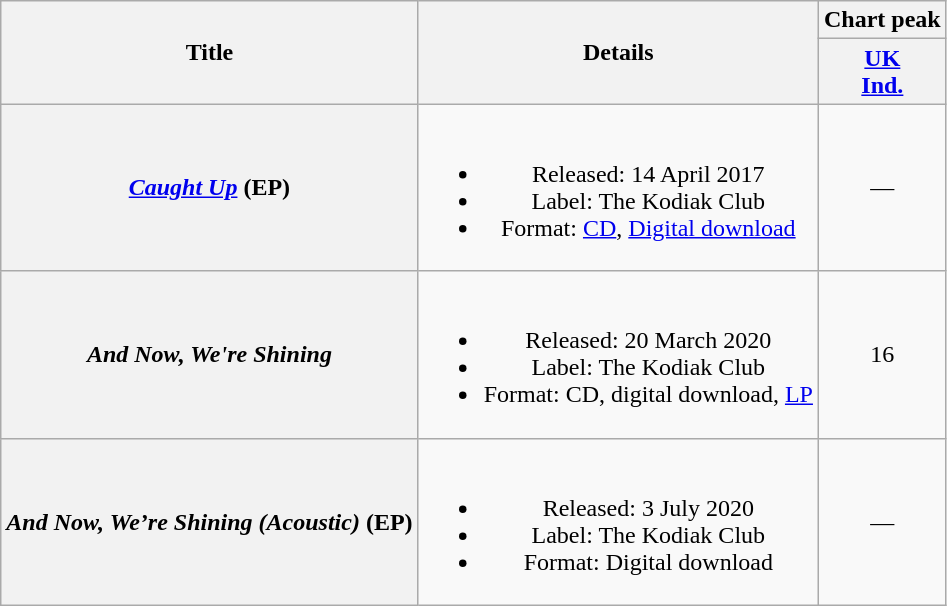<table class="wikitable plainrowheaders" style="text-align:center;">
<tr>
<th scope="col" rowspan="2">Title</th>
<th scope="col" rowspan="2">Details</th>
<th scope="col">Chart peak</th>
</tr>
<tr>
<th scope="col"><a href='#'>UK<br>Ind.</a><br></th>
</tr>
<tr>
<th scope="row"><em><a href='#'>Caught Up</a></em> (EP)</th>
<td><br><ul><li>Released: 14 April 2017</li><li>Label: The Kodiak Club</li><li>Format: <a href='#'>CD</a>, <a href='#'>Digital download</a></li></ul></td>
<td>—</td>
</tr>
<tr>
<th scope="row"><em>And Now, We're Shining</em></th>
<td><br><ul><li>Released: 20 March 2020</li><li>Label: The Kodiak Club</li><li>Format: CD, digital download, <a href='#'>LP</a></li></ul></td>
<td>16</td>
</tr>
<tr>
<th scope="row"><em>And Now, We’re Shining (Acoustic)</em> (EP)</th>
<td><br><ul><li>Released: 3 July 2020</li><li>Label: The Kodiak Club</li><li>Format: Digital download</li></ul></td>
<td>—</td>
</tr>
</table>
